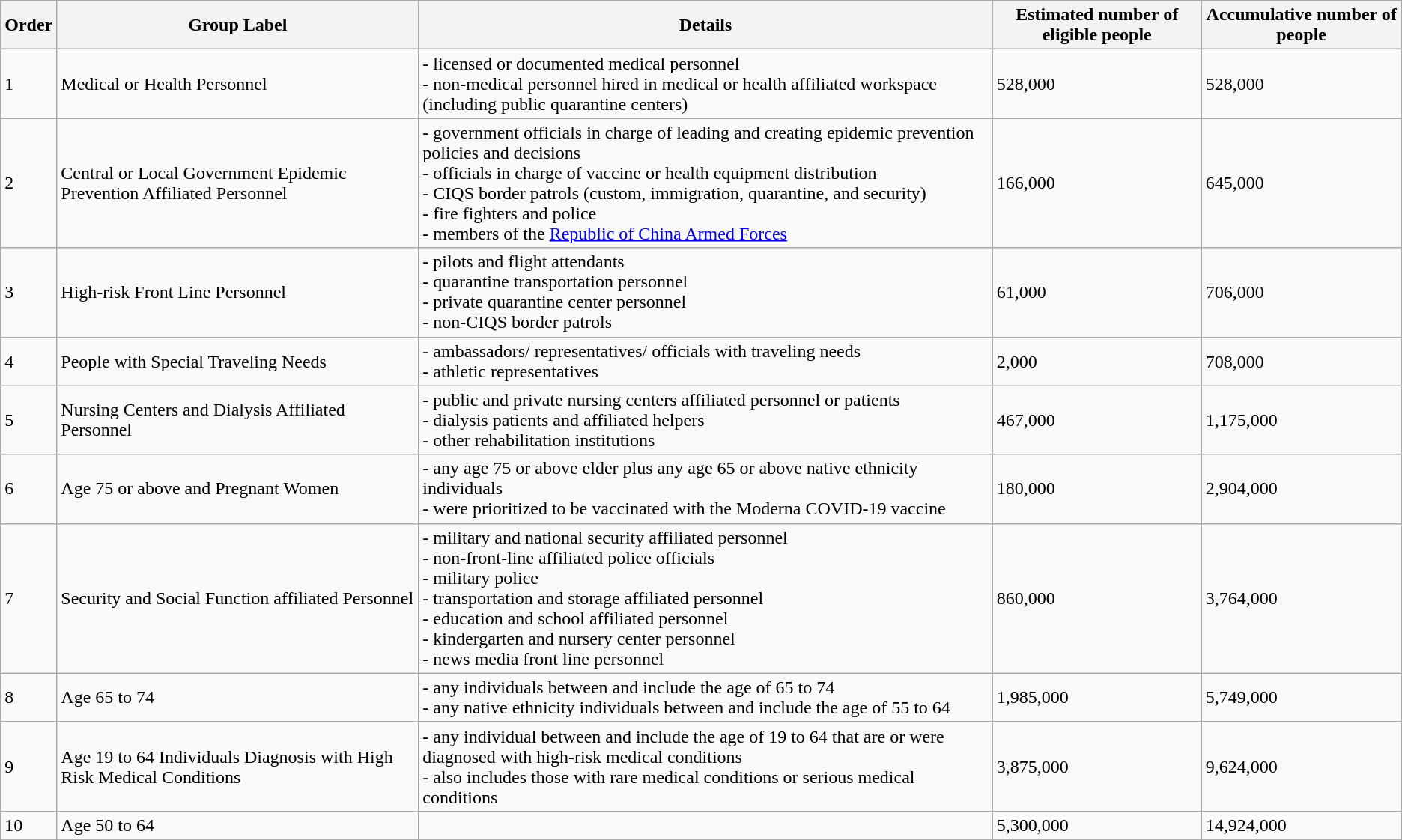<table class="wikitable">
<tr>
<th>Order</th>
<th>Group Label</th>
<th>Details</th>
<th>Estimated number of eligible people</th>
<th>Accumulative number of people</th>
</tr>
<tr>
<td>1</td>
<td>Medical or Health Personnel</td>
<td>- licensed or documented medical personnel<br>- non-medical personnel hired in medical or health affiliated workspace (including public quarantine centers)</td>
<td>528,000</td>
<td>528,000</td>
</tr>
<tr>
<td>2</td>
<td>Central or Local Government Epidemic Prevention Affiliated Personnel</td>
<td>- government officials in charge of leading and creating epidemic prevention policies and decisions<br>- officials in charge of vaccine or health equipment distribution<br>- CIQS border patrols (custom, immigration, quarantine, and security)<br>- fire fighters and police<br>- members of the <a href='#'>Republic of China Armed Forces</a></td>
<td>166,000</td>
<td>645,000</td>
</tr>
<tr>
<td>3</td>
<td>High-risk Front Line Personnel</td>
<td>- pilots and flight attendants<br>- quarantine transportation personnel<br>- private quarantine center personnel<br>- non-CIQS border patrols</td>
<td>61,000</td>
<td>706,000</td>
</tr>
<tr>
<td>4</td>
<td>People with Special Traveling Needs</td>
<td>- ambassadors/ representatives/ officials with traveling needs<br>- athletic representatives</td>
<td>2,000</td>
<td>708,000</td>
</tr>
<tr>
<td>5</td>
<td>Nursing Centers and Dialysis Affiliated Personnel</td>
<td>- public and private nursing centers affiliated personnel or patients<br>- dialysis patients and affiliated helpers<br>- other rehabilitation institutions</td>
<td>467,000</td>
<td>1,175,000</td>
</tr>
<tr>
<td>6</td>
<td>Age 75 or above and Pregnant Women</td>
<td>- any age 75 or above elder plus any age 65 or above native ethnicity individuals<br>- were prioritized to be vaccinated with the Moderna COVID-19 vaccine</td>
<td>180,000</td>
<td>2,904,000</td>
</tr>
<tr>
<td>7</td>
<td>Security and Social Function affiliated Personnel</td>
<td>- military and national security affiliated personnel<br>- non-front-line affiliated police officials<br>- military police<br>- transportation and storage affiliated personnel<br>- education and school affiliated personnel<br>- kindergarten and nursery center personnel<br>- news media front line personnel</td>
<td>860,000</td>
<td>3,764,000</td>
</tr>
<tr>
<td>8</td>
<td>Age 65 to 74</td>
<td>- any individuals between and include the age of 65 to 74<br>- any native ethnicity individuals between and include the age of 55 to 64</td>
<td>1,985,000</td>
<td>5,749,000</td>
</tr>
<tr>
<td>9</td>
<td>Age 19 to 64 Individuals Diagnosis with High Risk Medical Conditions</td>
<td>- any individual between and include the age of 19 to 64 that are or were diagnosed with high-risk medical conditions<br>- also includes those with rare medical conditions or serious medical conditions</td>
<td>3,875,000</td>
<td>9,624,000</td>
</tr>
<tr>
<td>10</td>
<td>Age 50 to 64</td>
<td></td>
<td>5,300,000</td>
<td>14,924,000</td>
</tr>
</table>
